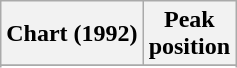<table class="wikitable sortable plainrowheaders" style="text-align:center">
<tr>
<th>Chart (1992)</th>
<th>Peak<br>position</th>
</tr>
<tr>
</tr>
<tr>
</tr>
<tr>
</tr>
<tr>
</tr>
<tr>
</tr>
</table>
